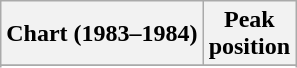<table class="wikitable sortable plainrowheaders" style="text-align:center">
<tr>
<th scope="col">Chart (1983–1984)</th>
<th scope="col">Peak<br>position</th>
</tr>
<tr>
</tr>
<tr>
</tr>
</table>
